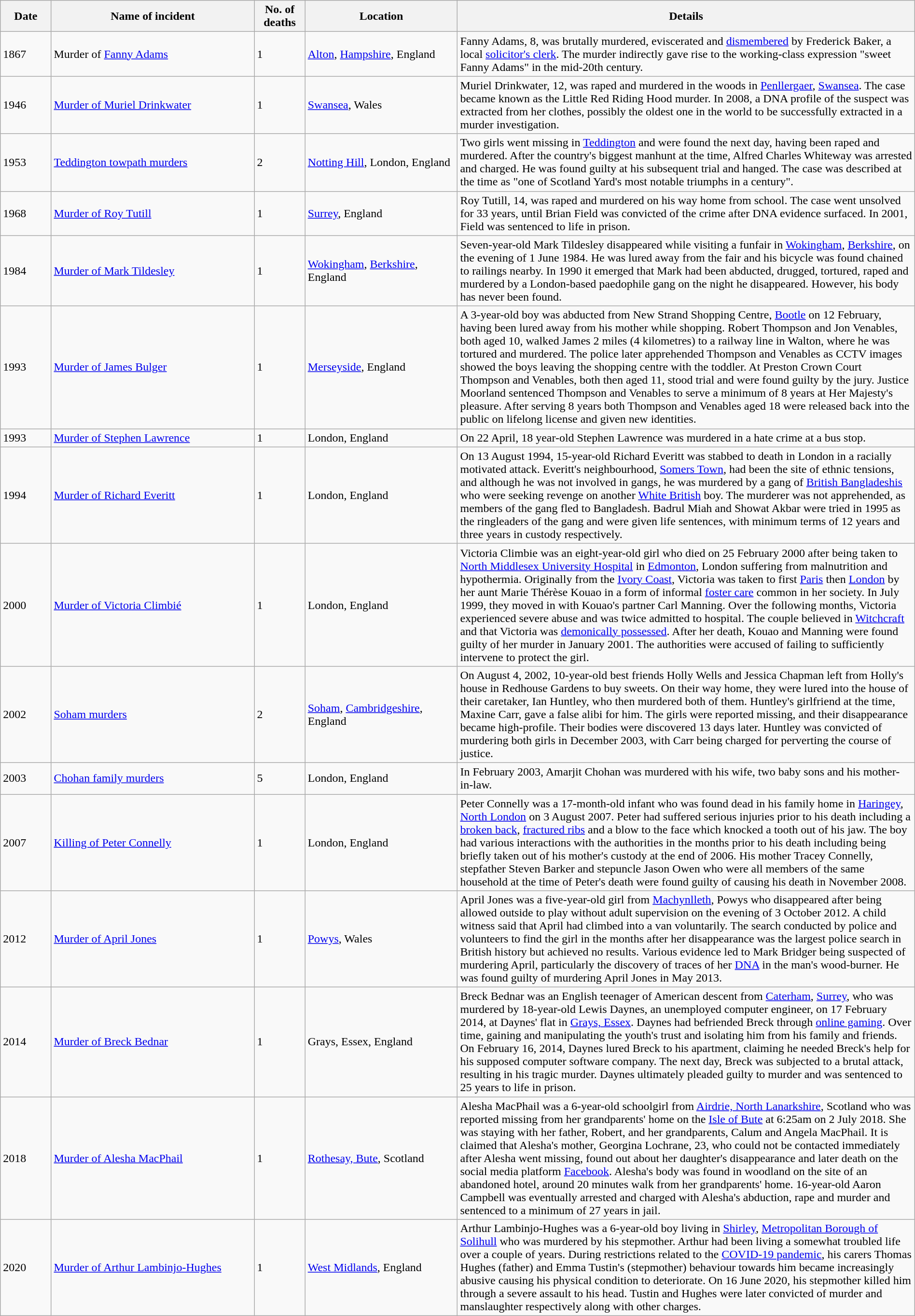<table class="wikitable" width="100%">
<tr>
<th width="5%">Date</th>
<th width="20%">Name of incident</th>
<th width="5%">No. of<br>deaths</th>
<th width="15%">Location</th>
<th width="45%">Details</th>
</tr>
<tr>
<td>1867</td>
<td>Murder of <a href='#'>Fanny Adams</a></td>
<td>1</td>
<td><a href='#'>Alton</a>, <a href='#'>Hampshire</a>, England</td>
<td>Fanny Adams, 8, was brutally murdered, eviscerated and <a href='#'>dismembered</a> by Frederick Baker, a local <a href='#'>solicitor's clerk</a>. The murder indirectly gave rise to the working-class expression "sweet Fanny Adams" in the mid-20th century.</td>
</tr>
<tr>
<td>1946</td>
<td><a href='#'>Murder of Muriel Drinkwater</a></td>
<td>1</td>
<td><a href='#'>Swansea</a>, Wales</td>
<td>Muriel Drinkwater, 12, was raped and murdered in the woods in <a href='#'>Penllergaer</a>, <a href='#'>Swansea</a>. The case became known as the Little Red Riding Hood murder. In 2008, a DNA profile of the suspect was extracted from her clothes, possibly the oldest one in the world to be successfully extracted in a murder investigation.</td>
</tr>
<tr>
<td>1953</td>
<td><a href='#'>Teddington towpath murders</a></td>
<td>2</td>
<td><a href='#'>Notting Hill</a>, London, England</td>
<td>Two girls went missing in <a href='#'>Teddington</a> and were found the next day, having been raped and murdered. After the country's biggest manhunt at the time, Alfred Charles Whiteway was arrested and charged. He was found guilty at his subsequent trial and hanged. The case was described at the time as "one of Scotland Yard's most notable triumphs in a century".</td>
</tr>
<tr>
<td>1968</td>
<td><a href='#'>Murder of Roy Tutill</a></td>
<td>1</td>
<td><a href='#'>Surrey</a>, England</td>
<td>Roy Tutill, 14, was raped and murdered on his way home from school. The case went unsolved for 33 years, until Brian Field was convicted of the crime after DNA evidence surfaced. In 2001, Field was sentenced to life in prison.</td>
</tr>
<tr>
<td>1984</td>
<td><a href='#'>Murder of Mark Tildesley</a></td>
<td>1</td>
<td><a href='#'>Wokingham</a>, <a href='#'>Berkshire</a>, England</td>
<td>Seven-year-old Mark Tildesley disappeared while visiting a funfair in <a href='#'>Wokingham</a>, <a href='#'>Berkshire</a>, on the evening of 1 June 1984. He was lured away from the fair and his bicycle was found chained to railings nearby. In 1990 it emerged that Mark had been abducted, drugged, tortured, raped and murdered by a London-based paedophile gang on the night he disappeared. However, his body has never been found.</td>
</tr>
<tr>
<td>1993</td>
<td><a href='#'>Murder of James Bulger</a></td>
<td>1</td>
<td><a href='#'>Merseyside</a>, England</td>
<td>A 3-year-old boy was abducted from New Strand Shopping Centre, <a href='#'>Bootle</a> on 12 February, having been lured away from his mother while shopping. Robert Thompson and Jon Venables, both aged 10, walked James 2 miles (4 kilometres) to a railway line in Walton, where he was tortured and murdered. The police later apprehended Thompson and Venables as CCTV images showed the boys leaving the shopping centre with the toddler. At Preston Crown Court Thompson and Venables, both then aged 11, stood trial and were found guilty by the jury. Justice Moorland sentenced Thompson and Venables to serve a minimum of 8 years at Her Majesty's pleasure. After serving 8 years both Thompson and Venables aged 18 were released back into the public on lifelong license and given new identities.</td>
</tr>
<tr>
<td>1993</td>
<td><a href='#'>Murder of Stephen Lawrence</a></td>
<td>1</td>
<td>London, England</td>
<td>On 22 April, 18 year-old Stephen Lawrence was murdered in a hate crime at a bus stop.</td>
</tr>
<tr>
<td>1994</td>
<td><a href='#'>Murder of Richard Everitt</a></td>
<td>1</td>
<td>London, England</td>
<td>On 13 August 1994, 15-year-old Richard Everitt was stabbed to death in London in a racially motivated attack. Everitt's neighbourhood, <a href='#'>Somers Town</a>, had been the site of ethnic tensions, and although he was not involved in gangs, he was murdered by a gang of <a href='#'>British Bangladeshis</a> who were seeking revenge on another <a href='#'>White British</a> boy. The murderer was not apprehended, as members of the gang fled to Bangladesh. Badrul Miah and Showat Akbar were tried in 1995 as the ringleaders of the gang and were given life sentences, with minimum terms of 12 years and three years in custody respectively.</td>
</tr>
<tr>
<td>2000</td>
<td><a href='#'>Murder of Victoria Climbié</a></td>
<td>1</td>
<td>London, England</td>
<td>Victoria Climbie was an eight-year-old girl who died on 25 February 2000 after being taken to <a href='#'>North Middlesex University Hospital</a> in <a href='#'>Edmonton</a>, London suffering from malnutrition and hypothermia. Originally from the <a href='#'>Ivory Coast</a>, Victoria was taken to first <a href='#'>Paris</a> then <a href='#'>London</a> by her aunt Marie Thérèse Kouao in a form of informal <a href='#'>foster care</a> common in her society. In July 1999, they moved in with Kouao's partner Carl Manning. Over the following months, Victoria experienced severe abuse and was twice admitted to hospital. The couple believed in <a href='#'>Witchcraft</a> and that Victoria was <a href='#'>demonically possessed</a>. After her death, Kouao and Manning were found guilty of her murder in January 2001. The authorities were accused of failing to sufficiently intervene to protect the girl.</td>
</tr>
<tr>
<td>2002</td>
<td><a href='#'>Soham murders</a></td>
<td>2</td>
<td><a href='#'>Soham</a>, <a href='#'>Cambridgeshire</a>, England</td>
<td>On August 4, 2002, 10-year-old best friends Holly Wells and Jessica Chapman left from Holly's house in Redhouse Gardens to buy sweets. On their way home, they were lured into the house of their caretaker, Ian Huntley, who then murdered both of them. Huntley's girlfriend at the time, Maxine Carr, gave a false alibi for him. The girls were reported missing, and their disappearance became high-profile. Their bodies were discovered 13 days later. Huntley was convicted of murdering both girls in December 2003, with Carr being charged for perverting the course of justice.</td>
</tr>
<tr>
<td>2003</td>
<td><a href='#'>Chohan family murders</a></td>
<td>5</td>
<td>London, England</td>
<td>In February 2003, Amarjit Chohan was murdered with his wife, two baby sons and his mother-in-law.</td>
</tr>
<tr>
<td>2007</td>
<td><a href='#'>Killing of Peter Connelly</a></td>
<td>1</td>
<td>London, England</td>
<td>Peter Connelly was a 17-month-old infant who was found dead in his family home in <a href='#'>Haringey</a>, <a href='#'>North London</a> on 3 August 2007. Peter had suffered serious injuries prior to his death including a <a href='#'>broken back</a>, <a href='#'>fractured ribs</a> and a blow to the face which knocked a tooth out of his jaw. The boy had various interactions with the authorities in the months prior to his death including being briefly taken out of his mother's custody at the end of 2006.  His mother Tracey Connelly, stepfather Steven Barker and stepuncle Jason Owen who were all members of the same household at the time of Peter's death were found guilty of causing his death in November 2008.</td>
</tr>
<tr>
<td>2012</td>
<td><a href='#'>Murder of April Jones</a></td>
<td>1</td>
<td><a href='#'>Powys</a>, Wales</td>
<td>April Jones was a five-year-old girl from <a href='#'>Machynlleth</a>, Powys who disappeared after being allowed outside to play without adult supervision on the evening of 3 October 2012.  A child witness said that April had climbed into a van voluntarily. The search conducted by police and volunteers to find the girl in the months after her disappearance was the largest police search in British history but achieved no results. Various evidence led to Mark Bridger being suspected of murdering April, particularly the discovery of traces of her <a href='#'>DNA</a> in the man's wood-burner. He was found guilty of murdering April Jones in May 2013.</td>
</tr>
<tr>
<td>2014</td>
<td><a href='#'>Murder of Breck Bednar</a></td>
<td>1</td>
<td>Grays, Essex, England</td>
<td>Breck Bednar was an English teenager of American descent from <a href='#'>Caterham</a>, <a href='#'>Surrey</a>, who was murdered by 18-year-old Lewis Daynes, an unemployed computer engineer, on 17 February 2014, at Daynes' flat in <a href='#'>Grays, Essex</a>. Daynes had befriended Breck through <a href='#'>online gaming</a>. Over time, gaining and manipulating the youth's trust and isolating him from his family and friends. On February 16, 2014, Daynes lured Breck to his apartment, claiming he needed Breck's help for his supposed computer software company. The next day, Breck was subjected to a brutal attack, resulting in his tragic murder. Daynes ultimately pleaded guilty to murder and was sentenced to 25 years to life in prison.</td>
</tr>
<tr>
<td>2018</td>
<td><a href='#'>Murder of Alesha MacPhail</a></td>
<td>1</td>
<td><a href='#'>Rothesay, Bute</a>, Scotland</td>
<td>Alesha MacPhail was a 6-year-old schoolgirl from <a href='#'>Airdrie, North Lanarkshire</a>, Scotland who was reported missing from her grandparents' home on the <a href='#'>Isle of Bute</a> at 6:25am on 2 July 2018. She was staying with her father, Robert, and her grandparents, Calum and Angela MacPhail. It is claimed that Alesha's mother, Georgina Lochrane, 23, who could not be contacted immediately after Alesha went missing, found out about her daughter's disappearance and later death on the social media platform <a href='#'>Facebook</a>. Alesha's body was found in woodland on the site of an abandoned hotel, around 20 minutes walk from her grandparents' home. 16-year-old Aaron Campbell was eventually arrested and charged with Alesha's abduction, rape and murder and sentenced to a minimum of 27 years in jail.</td>
</tr>
<tr>
<td>2020</td>
<td><a href='#'>Murder of Arthur Lambinjo-Hughes</a></td>
<td>1</td>
<td><a href='#'>West Midlands</a>, England</td>
<td>Arthur Lambinjo-Hughes was a 6-year-old boy living in <a href='#'>Shirley</a>, <a href='#'>Metropolitan Borough of Solihull</a> who was murdered by his stepmother. Arthur had been living a somewhat troubled life over a couple of years. During restrictions related to the <a href='#'>COVID-19 pandemic</a>, his carers Thomas Hughes (father) and Emma Tustin's (stepmother) behaviour towards him became increasingly abusive causing his physical condition to deteriorate. On 16 June 2020, his stepmother killed him through a severe assault to his head. Tustin and Hughes were later convicted of murder and manslaughter respectively along with other charges.</td>
</tr>
</table>
